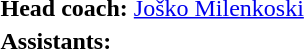<table>
<tr>
<td><strong>Head coach:</strong></td>
<td><a href='#'>Joško Milenkoski</a></td>
</tr>
<tr>
<td><strong>Assistants:</strong></td>
<td></td>
</tr>
</table>
